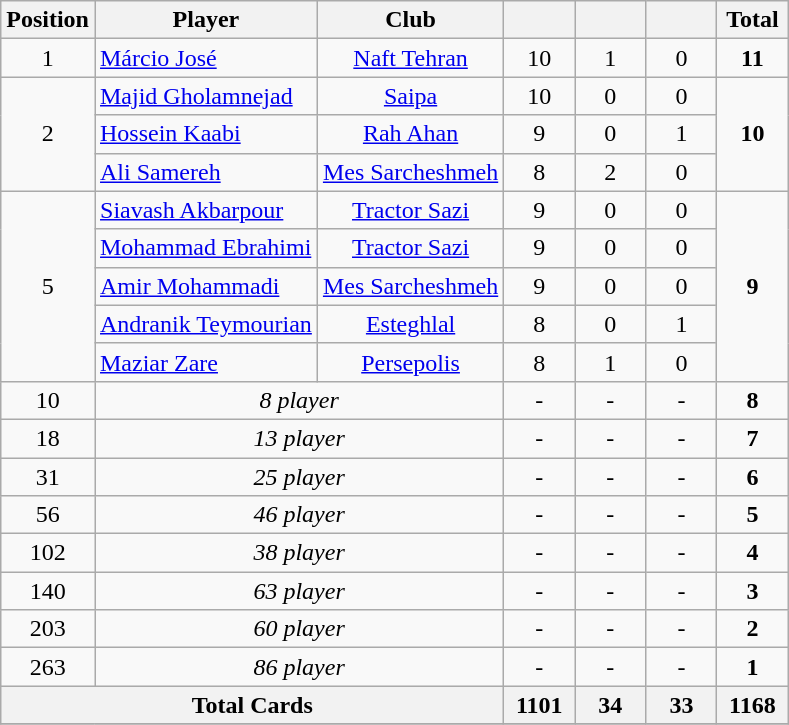<table class="wikitable" style="text-align: center;">
<tr>
<th width=50>Position</th>
<th wight=200>Player</th>
<th wight=180>Club</th>
<th width=40></th>
<th width=40></th>
<th width=40></th>
<th width=40>Total</th>
</tr>
<tr>
<td rowspan=1 align="center">1</td>
<td style="text-align:left"> <a href='#'>Márcio José</a></td>
<td><a href='#'>Naft Tehran</a></td>
<td>10</td>
<td>1</td>
<td>0</td>
<td rowspan=1 style="text-align:center"><strong>11</strong></td>
</tr>
<tr>
<td rowspan=3 align="center">2</td>
<td style="text-align:left"> <a href='#'>Majid Gholamnejad</a></td>
<td><a href='#'>Saipa</a></td>
<td>10</td>
<td>0</td>
<td>0</td>
<td rowspan=3 style="text-align:center"><strong>10</strong></td>
</tr>
<tr>
<td style="text-align:left"> <a href='#'>Hossein Kaabi</a></td>
<td><a href='#'>Rah Ahan</a></td>
<td>9</td>
<td>0</td>
<td>1</td>
</tr>
<tr>
<td style="text-align:left"> <a href='#'>Ali Samereh</a></td>
<td><a href='#'>Mes Sarcheshmeh</a></td>
<td>8</td>
<td>2</td>
<td>0</td>
</tr>
<tr>
<td rowspan=5 align="center">5</td>
<td style="text-align:left"> <a href='#'>Siavash Akbarpour</a></td>
<td><a href='#'>Tractor Sazi</a></td>
<td>9</td>
<td>0</td>
<td>0</td>
<td rowspan=5 style="text-align:center"><strong>9</strong></td>
</tr>
<tr>
<td style="text-align:left"> <a href='#'>Mohammad Ebrahimi</a></td>
<td><a href='#'>Tractor Sazi</a></td>
<td>9</td>
<td>0</td>
<td>0</td>
</tr>
<tr>
<td style="text-align:left"> <a href='#'>Amir Mohammadi</a></td>
<td><a href='#'>Mes Sarcheshmeh</a></td>
<td>9</td>
<td>0</td>
<td>0</td>
</tr>
<tr>
<td style="text-align:left"> <a href='#'>Andranik Teymourian</a></td>
<td><a href='#'>Esteghlal</a></td>
<td>8</td>
<td>0</td>
<td>1</td>
</tr>
<tr>
<td style="text-align:left"> <a href='#'>Maziar Zare</a></td>
<td><a href='#'>Persepolis</a></td>
<td>8</td>
<td>1</td>
<td>0</td>
</tr>
<tr>
<td align="center">10</td>
<td colspan=2><em>8 player</em></td>
<td>-</td>
<td>-</td>
<td>-</td>
<td><strong>8</strong></td>
</tr>
<tr>
<td align="center">18</td>
<td colspan=2><em>13 player</em></td>
<td>-</td>
<td>-</td>
<td>-</td>
<td><strong>7</strong></td>
</tr>
<tr>
<td align="center">31</td>
<td colspan=2><em>25 player</em></td>
<td>-</td>
<td>-</td>
<td>-</td>
<td><strong>6</strong></td>
</tr>
<tr>
<td align="center">56</td>
<td colspan=2><em>46 player</em></td>
<td>-</td>
<td>-</td>
<td>-</td>
<td><strong>5</strong></td>
</tr>
<tr>
<td align="center">102</td>
<td colspan=2><em>38 player</em></td>
<td>-</td>
<td>-</td>
<td>-</td>
<td><strong>4</strong></td>
</tr>
<tr>
<td align="center">140</td>
<td colspan=2><em>63 player</em></td>
<td>-</td>
<td>-</td>
<td>-</td>
<td><strong>3</strong></td>
</tr>
<tr>
<td align="center">203</td>
<td colspan=2><em>60 player</em></td>
<td>-</td>
<td>-</td>
<td>-</td>
<td><strong>2</strong></td>
</tr>
<tr>
<td align="center">263</td>
<td colspan=2><em>86 player</em></td>
<td>-</td>
<td>-</td>
<td>-</td>
<td><strong>1</strong></td>
</tr>
<tr>
<th colspan=3>Total Cards</th>
<th>1101</th>
<th>34</th>
<th>33</th>
<th>1168</th>
</tr>
<tr>
</tr>
</table>
